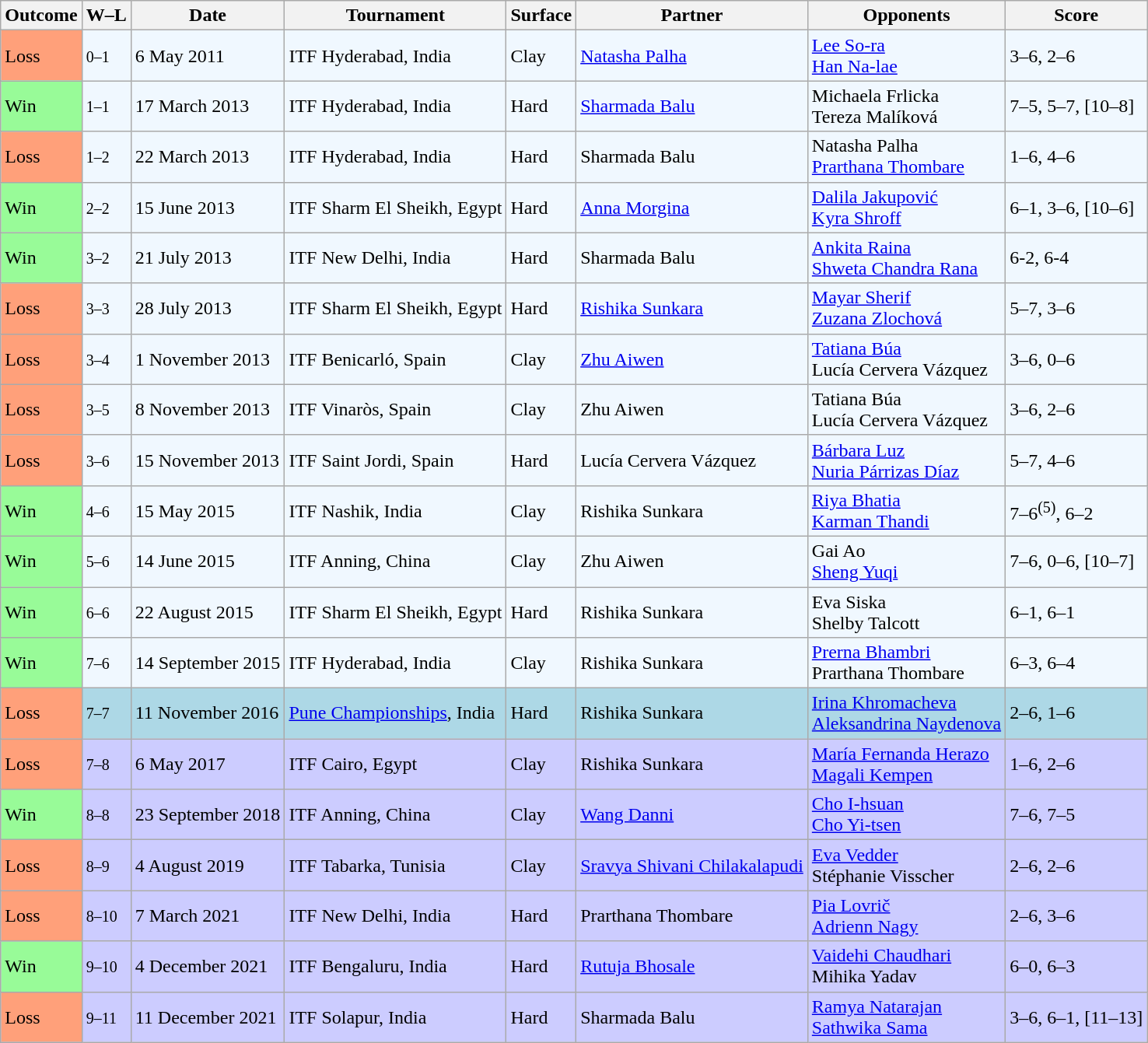<table class="sortable wikitable">
<tr>
<th>Outcome</th>
<th class="unsortable">W–L</th>
<th>Date</th>
<th>Tournament</th>
<th>Surface</th>
<th>Partner</th>
<th>Opponents</th>
<th class="unsortable">Score</th>
</tr>
<tr style="background:#f0f8ff;">
<td bgcolor=FFA07A>Loss</td>
<td><small>0–1</small></td>
<td>6 May 2011</td>
<td>ITF Hyderabad, India</td>
<td>Clay</td>
<td> <a href='#'>Natasha Palha</a></td>
<td> <a href='#'>Lee So-ra</a> <br>  <a href='#'>Han Na-lae</a></td>
<td>3–6, 2–6</td>
</tr>
<tr style="background:#f0f8ff;">
<td style="background:#98fb98;">Win</td>
<td><small>1–1</small></td>
<td>17 March 2013</td>
<td>ITF Hyderabad, India</td>
<td>Hard</td>
<td> <a href='#'>Sharmada Balu</a></td>
<td> Michaela Frlicka <br>  Tereza Malíková</td>
<td>7–5, 5–7, [10–8]</td>
</tr>
<tr style="background:#f0f8ff;">
<td bgcolor=FFA07A>Loss</td>
<td><small>1–2</small></td>
<td>22 March 2013</td>
<td>ITF Hyderabad, India</td>
<td>Hard</td>
<td> Sharmada Balu</td>
<td> Natasha Palha <br>  <a href='#'>Prarthana Thombare</a></td>
<td>1–6, 4–6</td>
</tr>
<tr style="background:#f0f8ff;">
<td style="background:#98fb98;">Win</td>
<td><small>2–2</small></td>
<td>15 June 2013</td>
<td>ITF Sharm El Sheikh, Egypt</td>
<td>Hard</td>
<td> <a href='#'>Anna Morgina</a></td>
<td> <a href='#'>Dalila Jakupović</a> <br>  <a href='#'>Kyra Shroff</a></td>
<td>6–1, 3–6, [10–6]</td>
</tr>
<tr style="background:#f0f8ff;">
<td style="background:#98fb98;">Win</td>
<td><small>3–2</small></td>
<td>21 July 2013</td>
<td>ITF New Delhi, India</td>
<td>Hard</td>
<td> Sharmada Balu</td>
<td> <a href='#'>Ankita Raina</a> <br>  <a href='#'>Shweta Chandra Rana</a></td>
<td>6-2, 6-4</td>
</tr>
<tr style="background:#f0f8ff;">
<td style="background:#ffa07a;">Loss</td>
<td><small>3–3</small></td>
<td>28 July 2013</td>
<td>ITF Sharm El Sheikh, Egypt</td>
<td>Hard</td>
<td> <a href='#'>Rishika Sunkara</a></td>
<td> <a href='#'>Mayar Sherif</a> <br>  <a href='#'>Zuzana Zlochová</a></td>
<td>5–7, 3–6</td>
</tr>
<tr style="background:#f0f8ff;">
<td style="background:#ffa07a;">Loss</td>
<td><small>3–4</small></td>
<td>1 November 2013</td>
<td>ITF Benicarló, Spain</td>
<td>Clay</td>
<td> <a href='#'>Zhu Aiwen</a></td>
<td> <a href='#'>Tatiana Búa</a> <br>  Lucía Cervera Vázquez</td>
<td>3–6, 0–6</td>
</tr>
<tr style="background:#f0f8ff;">
<td style="background:#ffa07a;">Loss</td>
<td><small>3–5</small></td>
<td>8 November 2013</td>
<td>ITF Vinaròs, Spain</td>
<td>Clay</td>
<td> Zhu Aiwen</td>
<td> Tatiana Búa <br>  Lucía Cervera Vázquez</td>
<td>3–6, 2–6</td>
</tr>
<tr style="background:#f0f8ff;">
<td style="background:#ffa07a;">Loss</td>
<td><small>3–6</small></td>
<td>15 November 2013</td>
<td>ITF Saint Jordi, Spain</td>
<td>Hard</td>
<td> Lucía Cervera Vázquez</td>
<td> <a href='#'>Bárbara Luz</a> <br>  <a href='#'>Nuria Párrizas Díaz</a></td>
<td>5–7, 4–6</td>
</tr>
<tr style="background:#f0f8ff;">
<td style="background:#98fb98;">Win</td>
<td><small>4–6</small></td>
<td>15 May 2015</td>
<td>ITF Nashik, India</td>
<td>Clay</td>
<td> Rishika Sunkara</td>
<td> <a href='#'>Riya Bhatia</a> <br>  <a href='#'>Karman Thandi</a></td>
<td>7–6<sup>(5)</sup>, 6–2</td>
</tr>
<tr style="background:#f0f8ff;">
<td style="background:#98fb98;">Win</td>
<td><small>5–6</small></td>
<td>14 June 2015</td>
<td>ITF Anning, China</td>
<td>Clay</td>
<td> Zhu Aiwen</td>
<td> Gai Ao <br>  <a href='#'>Sheng Yuqi</a></td>
<td>7–6, 0–6, [10–7]</td>
</tr>
<tr style="background:#f0f8ff;">
<td style="background:#98fb98;">Win</td>
<td><small>6–6</small></td>
<td>22 August 2015</td>
<td>ITF Sharm El Sheikh, Egypt</td>
<td>Hard</td>
<td> Rishika Sunkara</td>
<td> Eva Siska <br>  Shelby Talcott</td>
<td>6–1, 6–1</td>
</tr>
<tr style="background:#f0f8ff;">
<td style="background:#98fb98;">Win</td>
<td><small>7–6</small></td>
<td>14 September 2015</td>
<td>ITF Hyderabad, India</td>
<td>Clay</td>
<td> Rishika Sunkara</td>
<td> <a href='#'>Prerna Bhambri</a> <br>  Prarthana Thombare</td>
<td>6–3, 6–4</td>
</tr>
<tr style="background:lightblue;">
<td style="background:#ffa07a;">Loss</td>
<td><small>7–7</small></td>
<td>11 November 2016</td>
<td><a href='#'>Pune Championships</a>, India</td>
<td>Hard</td>
<td> Rishika Sunkara</td>
<td> <a href='#'>Irina Khromacheva</a> <br>  <a href='#'>Aleksandrina Naydenova</a></td>
<td>2–6, 1–6</td>
</tr>
<tr style="background:#ccf;">
<td style="background:#ffa07a;">Loss</td>
<td><small>7–8</small></td>
<td>6 May 2017</td>
<td>ITF Cairo, Egypt</td>
<td>Clay</td>
<td> Rishika Sunkara</td>
<td> <a href='#'>María Fernanda Herazo</a> <br>  <a href='#'>Magali Kempen</a></td>
<td>1–6, 2–6</td>
</tr>
<tr style="background:#ccf;">
<td style="background:#98fb98;">Win</td>
<td><small>8–8</small></td>
<td>23 September 2018</td>
<td>ITF Anning, China</td>
<td>Clay</td>
<td> <a href='#'>Wang Danni</a></td>
<td> <a href='#'>Cho I-hsuan</a> <br>  <a href='#'>Cho Yi-tsen</a></td>
<td>7–6, 7–5</td>
</tr>
<tr style="background:#ccf;">
<td style="background:#ffa07a;">Loss</td>
<td><small>8–9</small></td>
<td>4 August 2019</td>
<td>ITF Tabarka, Tunisia</td>
<td>Clay</td>
<td> <a href='#'>Sravya Shivani Chilakalapudi</a></td>
<td> <a href='#'>Eva Vedder</a> <br>  Stéphanie Visscher</td>
<td>2–6, 2–6</td>
</tr>
<tr style="background:#ccf;">
<td style="background:#ffa07a;">Loss</td>
<td><small>8–10</small></td>
<td>7 March 2021</td>
<td>ITF New Delhi, India</td>
<td>Hard</td>
<td> Prarthana Thombare</td>
<td> <a href='#'>Pia Lovrič</a> <br>  <a href='#'>Adrienn Nagy</a></td>
<td>2–6, 3–6</td>
</tr>
<tr style="background:#ccf;">
<td style="background:#98fb98;">Win</td>
<td><small>9–10</small></td>
<td>4 December 2021</td>
<td>ITF Bengaluru, India</td>
<td>Hard</td>
<td> <a href='#'>Rutuja Bhosale</a></td>
<td> <a href='#'>Vaidehi Chaudhari</a> <br>  Mihika Yadav</td>
<td>6–0, 6–3</td>
</tr>
<tr style="background:#ccf;">
<td style="background:#ffa07a;">Loss</td>
<td><small>9–11</small></td>
<td>11 December 2021</td>
<td>ITF Solapur, India</td>
<td>Hard</td>
<td> Sharmada Balu</td>
<td> <a href='#'>Ramya Natarajan</a> <br>  <a href='#'>Sathwika Sama</a></td>
<td>3–6, 6–1, [11–13]</td>
</tr>
</table>
